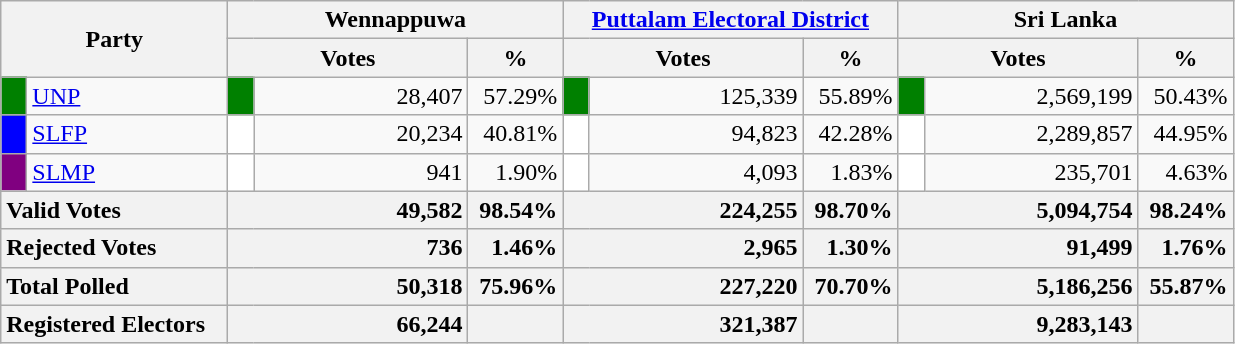<table class="wikitable">
<tr>
<th colspan="2" width="144px"rowspan="2">Party</th>
<th colspan="3" width="216px">Wennappuwa</th>
<th colspan="3" width="216px"><a href='#'>Puttalam Electoral District</a></th>
<th colspan="3" width="216px">Sri Lanka</th>
</tr>
<tr>
<th colspan="2" width="144px">Votes</th>
<th>%</th>
<th colspan="2" width="144px">Votes</th>
<th>%</th>
<th colspan="2" width="144px">Votes</th>
<th>%</th>
</tr>
<tr>
<td style="background-color:green;" width="10px"></td>
<td style="text-align:left;"><a href='#'>UNP</a></td>
<td style="background-color:green;" width="10px"></td>
<td style="text-align:right;">28,407</td>
<td style="text-align:right;">57.29%</td>
<td style="background-color:green;" width="10px"></td>
<td style="text-align:right;">125,339</td>
<td style="text-align:right;">55.89%</td>
<td style="background-color:green;" width="10px"></td>
<td style="text-align:right;">2,569,199</td>
<td style="text-align:right;">50.43%</td>
</tr>
<tr>
<td style="background-color:blue;" width="10px"></td>
<td style="text-align:left;"><a href='#'>SLFP</a></td>
<td style="background-color:white;" width="10px"></td>
<td style="text-align:right;">20,234</td>
<td style="text-align:right;">40.81%</td>
<td style="background-color:white;" width="10px"></td>
<td style="text-align:right;">94,823</td>
<td style="text-align:right;">42.28%</td>
<td style="background-color:white;" width="10px"></td>
<td style="text-align:right;">2,289,857</td>
<td style="text-align:right;">44.95%</td>
</tr>
<tr>
<td style="background-color:purple;" width="10px"></td>
<td style="text-align:left;"><a href='#'>SLMP</a></td>
<td style="background-color:white;" width="10px"></td>
<td style="text-align:right;">941</td>
<td style="text-align:right;">1.90%</td>
<td style="background-color:white;" width="10px"></td>
<td style="text-align:right;">4,093</td>
<td style="text-align:right;">1.83%</td>
<td style="background-color:white;" width="10px"></td>
<td style="text-align:right;">235,701</td>
<td style="text-align:right;">4.63%</td>
</tr>
<tr>
<th colspan="2" width="144px"style="text-align:left;">Valid Votes</th>
<th style="text-align:right;"colspan="2" width="144px">49,582</th>
<th style="text-align:right;">98.54%</th>
<th style="text-align:right;"colspan="2" width="144px">224,255</th>
<th style="text-align:right;">98.70%</th>
<th style="text-align:right;"colspan="2" width="144px">5,094,754</th>
<th style="text-align:right;">98.24%</th>
</tr>
<tr>
<th colspan="2" width="144px"style="text-align:left;">Rejected Votes</th>
<th style="text-align:right;"colspan="2" width="144px">736</th>
<th style="text-align:right;">1.46%</th>
<th style="text-align:right;"colspan="2" width="144px">2,965</th>
<th style="text-align:right;">1.30%</th>
<th style="text-align:right;"colspan="2" width="144px">91,499</th>
<th style="text-align:right;">1.76%</th>
</tr>
<tr>
<th colspan="2" width="144px"style="text-align:left;">Total Polled</th>
<th style="text-align:right;"colspan="2" width="144px">50,318</th>
<th style="text-align:right;">75.96%</th>
<th style="text-align:right;"colspan="2" width="144px">227,220</th>
<th style="text-align:right;">70.70%</th>
<th style="text-align:right;"colspan="2" width="144px">5,186,256</th>
<th style="text-align:right;">55.87%</th>
</tr>
<tr>
<th colspan="2" width="144px"style="text-align:left;">Registered Electors</th>
<th style="text-align:right;"colspan="2" width="144px">66,244</th>
<th></th>
<th style="text-align:right;"colspan="2" width="144px">321,387</th>
<th></th>
<th style="text-align:right;"colspan="2" width="144px">9,283,143</th>
<th></th>
</tr>
</table>
